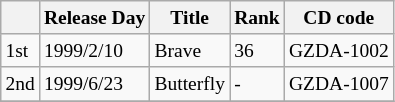<table class=wikitable style="font-size:small">
<tr>
<th></th>
<th>Release Day</th>
<th>Title</th>
<th>Rank</th>
<th>CD code</th>
</tr>
<tr>
<td>1st</td>
<td>1999/2/10</td>
<td>Brave</td>
<td>36</td>
<td>GZDA-1002</td>
</tr>
<tr>
<td>2nd</td>
<td>1999/6/23</td>
<td>Butterfly</td>
<td>-</td>
<td>GZDA-1007</td>
</tr>
<tr>
</tr>
</table>
